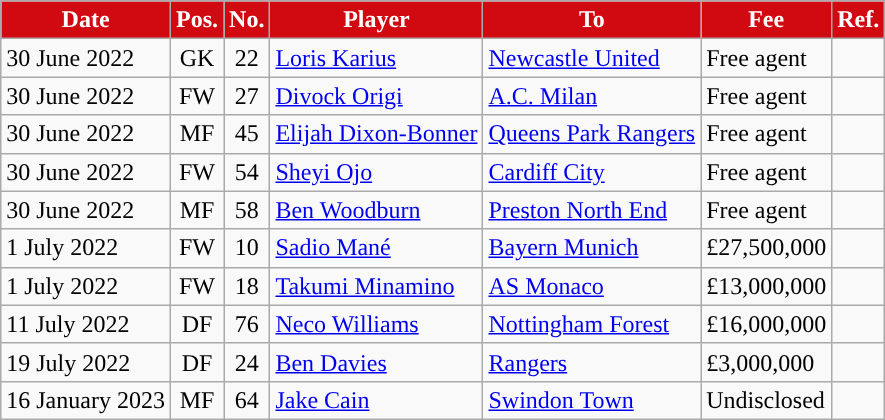<table class="wikitable plainrowheaders sortable">
<tr>
<th style="background:#D10A11; color:#ffffff; ">Date</th>
<th style="background:#D10A11; color:#ffffff; ">Pos.</th>
<th style="background:#D10A11; color:#ffffff; ">No.</th>
<th style="background:#D10A11; color:#ffffff; ">Player</th>
<th style="background:#D10A11; color:#ffffff; ">To</th>
<th style="background:#D10A11; color:#ffffff; ">Fee</th>
<th style="background:#D10A11; color:#ffffff; ">Ref.</th>
</tr>
<tr>
<td>30 June 2022</td>
<td style="text-align:center;">GK</td>
<td style="text-align:center;">22</td>
<td style="text-align:left;"> <a href='#'>Loris Karius</a></td>
<td style="text-align:left;"> <a href='#'>Newcastle United</a></td>
<td> Free agent</td>
<td></td>
</tr>
<tr>
<td>30 June 2022</td>
<td style="text-align:center;">FW</td>
<td style="text-align:center;">27</td>
<td style="text-align:left;"> <a href='#'>Divock Origi</a></td>
<td style="text-align:left;"> <a href='#'>A.C. Milan</a></td>
<td> Free agent</td>
<td></td>
</tr>
<tr>
<td>30 June 2022</td>
<td style="text-align:center;">MF</td>
<td style="text-align:center;">45</td>
<td style="text-align:left;"> <a href='#'>Elijah Dixon-Bonner</a></td>
<td style="text-align:left;"> <a href='#'>Queens Park Rangers</a></td>
<td> Free agent</td>
<td></td>
</tr>
<tr>
<td>30 June 2022</td>
<td style="text-align:center;">FW</td>
<td style="text-align:center;">54</td>
<td style="text-align:left;"> <a href='#'>Sheyi Ojo</a></td>
<td style="text-align:left;">  <a href='#'>Cardiff City</a></td>
<td> Free agent</td>
<td></td>
</tr>
<tr>
<td>30 June 2022</td>
<td style="text-align:center;">MF</td>
<td style="text-align:center;">58</td>
<td style="text-align:left;"> <a href='#'>Ben Woodburn</a></td>
<td style="text-align:left;"> <a href='#'>Preston North End</a></td>
<td> Free agent</td>
<td></td>
</tr>
<tr>
<td>1 July 2022</td>
<td style="text-align:center;">FW</td>
<td style="text-align:center;">10</td>
<td style="text-align:left;"> <a href='#'>Sadio Mané</a></td>
<td style="text-align:left;"> <a href='#'>Bayern Munich</a></td>
<td> £27,500,000</td>
<td></td>
</tr>
<tr>
<td>1 July 2022</td>
<td style="text-align:center;">FW</td>
<td style="text-align:center;">18</td>
<td style="text-align:left;"> <a href='#'>Takumi Minamino</a></td>
<td style="text-align:left;"> <a href='#'>AS Monaco</a></td>
<td> £13,000,000</td>
<td></td>
</tr>
<tr>
<td>11 July 2022</td>
<td style="text-align:center;">DF</td>
<td style="text-align:center;">76</td>
<td style="text-align:left;"> <a href='#'>Neco Williams</a></td>
<td style="text-align:left;"> <a href='#'>Nottingham Forest</a></td>
<td> £16,000,000</td>
<td></td>
</tr>
<tr>
<td>19 July 2022</td>
<td style="text-align:center;">DF</td>
<td style="text-align:center;">24</td>
<td style="text-align:left;"> <a href='#'>Ben Davies</a></td>
<td style="text-align:left;"> <a href='#'>Rangers</a></td>
<td> £3,000,000</td>
<td></td>
</tr>
<tr>
<td>16 January 2023</td>
<td style="text-align:center;">MF</td>
<td style="text-align:center;">64</td>
<td style="text-align:left;"> <a href='#'>Jake Cain</a></td>
<td style="text-align:left;"> <a href='#'>Swindon Town</a></td>
<td> Undisclosed</td>
<td></td>
</tr>
</table>
